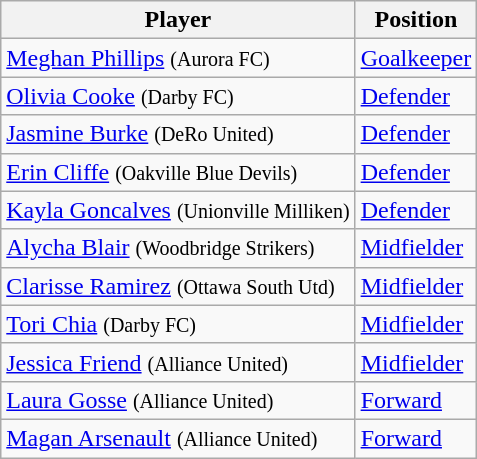<table class="wikitable">
<tr>
<th>Player</th>
<th>Position</th>
</tr>
<tr>
<td>  <a href='#'>Meghan Phillips</a> <small>(Aurora FC)</small></td>
<td><a href='#'>Goalkeeper</a></td>
</tr>
<tr>
<td>  <a href='#'>Olivia Cooke</a> <small>(Darby FC)</small></td>
<td><a href='#'>Defender</a></td>
</tr>
<tr>
<td>  <a href='#'>Jasmine Burke</a> <small>(DeRo United)</small></td>
<td><a href='#'>Defender</a></td>
</tr>
<tr>
<td>  <a href='#'>Erin Cliffe</a> <small>(Oakville Blue Devils)</small></td>
<td><a href='#'>Defender</a></td>
</tr>
<tr>
<td>  <a href='#'>Kayla Goncalves</a> <small>(Unionville Milliken)</small></td>
<td><a href='#'>Defender</a></td>
</tr>
<tr>
<td>  <a href='#'>Alycha Blair</a> <small>(Woodbridge Strikers)</small></td>
<td><a href='#'>Midfielder</a></td>
</tr>
<tr>
<td>  <a href='#'>Clarisse Ramirez</a> <small>(Ottawa South Utd)</small></td>
<td><a href='#'>Midfielder</a></td>
</tr>
<tr>
<td>  <a href='#'>Tori Chia</a> <small>(Darby FC)</small></td>
<td><a href='#'>Midfielder</a></td>
</tr>
<tr>
<td>  <a href='#'>Jessica Friend</a> <small>(Alliance United)</small></td>
<td><a href='#'>Midfielder</a></td>
</tr>
<tr>
<td>  <a href='#'>Laura Gosse</a> <small>(Alliance United)</small></td>
<td><a href='#'>Forward</a></td>
</tr>
<tr>
<td>  <a href='#'>Magan Arsenault</a> <small>(Alliance United)</small></td>
<td><a href='#'>Forward</a></td>
</tr>
</table>
